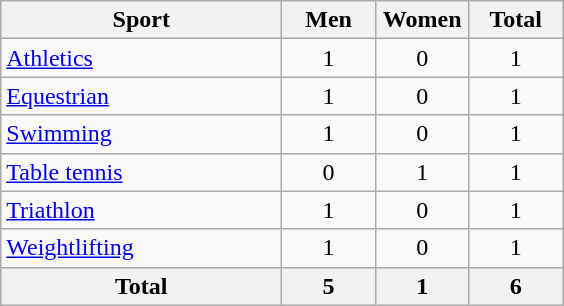<table class="wikitable sortable" style="text-align:center;">
<tr>
<th width=180>Sport</th>
<th width=55>Men</th>
<th width=55>Women</th>
<th width=55>Total</th>
</tr>
<tr>
<td align=left><a href='#'>Athletics</a></td>
<td>1</td>
<td>0</td>
<td>1</td>
</tr>
<tr>
<td align=left><a href='#'>Equestrian</a></td>
<td>1</td>
<td>0</td>
<td>1</td>
</tr>
<tr>
<td align=left><a href='#'>Swimming</a></td>
<td>1</td>
<td>0</td>
<td>1</td>
</tr>
<tr>
<td align=left><a href='#'>Table tennis</a></td>
<td>0</td>
<td>1</td>
<td>1</td>
</tr>
<tr>
<td align=left><a href='#'>Triathlon</a></td>
<td>1</td>
<td>0</td>
<td>1</td>
</tr>
<tr>
<td align=left><a href='#'>Weightlifting</a></td>
<td>1</td>
<td>0</td>
<td>1</td>
</tr>
<tr>
<th>Total</th>
<th>5</th>
<th>1</th>
<th>6</th>
</tr>
</table>
